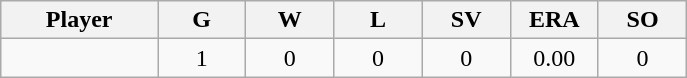<table class="wikitable sortable">
<tr>
<th bgcolor="#DDDDFF" width="16%">Player</th>
<th bgcolor="#DDDDFF" width="9%">G</th>
<th bgcolor="#DDDDFF" width="9%">W</th>
<th bgcolor="#DDDDFF" width="9%">L</th>
<th bgcolor="#DDDDFF" width="9%">SV</th>
<th bgcolor="#DDDDFF" width="9%">ERA</th>
<th bgcolor="#DDDDFF" width="9%">SO</th>
</tr>
<tr align="center">
<td></td>
<td>1</td>
<td>0</td>
<td>0</td>
<td>0</td>
<td>0.00</td>
<td>0</td>
</tr>
</table>
